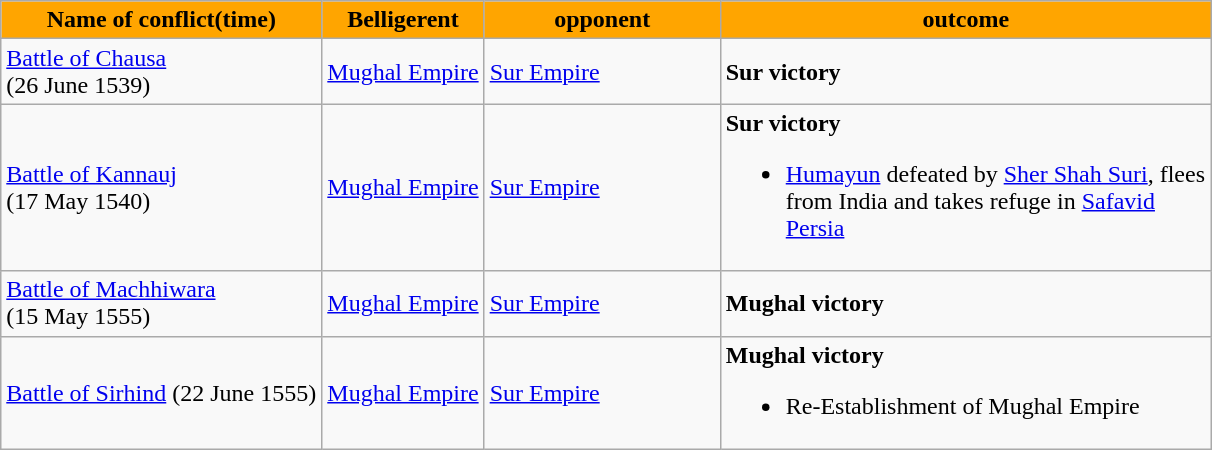<table class="wikitable">
<tr>
<th style="background:orange;"><span>Name of conflict(time)</span></th>
<th style="background:orange;widh:150px;"><span>Belligerent</span></th>
<th style="background:orange;width:150px;"><span> opponent</span></th>
<th style="background:orange;width:320px;"><span> outcome</span></th>
</tr>
<tr>
<td><a href='#'>Battle of Chausa</a><br>(26 June 1539)</td>
<td><a href='#'>Mughal Empire</a></td>
<td><a href='#'>Sur Empire</a></td>
<td><strong>Sur victory</strong></td>
</tr>
<tr>
<td><a href='#'>Battle of Kannauj</a><br>(17 May 1540)</td>
<td><a href='#'>Mughal Empire</a></td>
<td><a href='#'>Sur Empire</a></td>
<td><strong>Sur victory</strong><br><ul><li><a href='#'>Humayun</a> defeated by <a href='#'>Sher Shah Suri</a>, flees from India and takes refuge in <a href='#'>Safavid Persia</a></li></ul></td>
</tr>
<tr>
<td><a href='#'>Battle of Machhiwara</a><br>(15 May 1555)</td>
<td><a href='#'>Mughal Empire</a></td>
<td><a href='#'>Sur Empire</a></td>
<td><strong>Mughal victory</strong></td>
</tr>
<tr>
<td><a href='#'>Battle of Sirhind</a> (22 June 1555)</td>
<td><a href='#'>Mughal Empire</a></td>
<td><a href='#'>Sur Empire</a></td>
<td><strong>Mughal victory</strong><br><ul><li>Re-Establishment of Mughal Empire</li></ul></td>
</tr>
</table>
